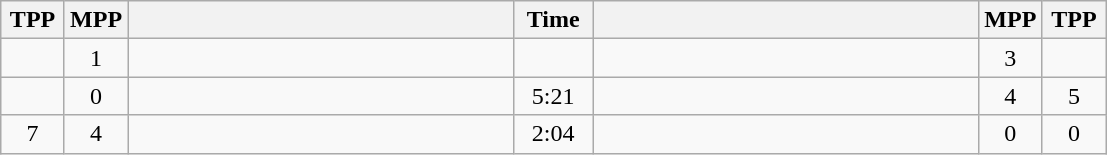<table class="wikitable" style="text-align: center;" |>
<tr>
<th width="35">TPP</th>
<th width="35">MPP</th>
<th width="250"></th>
<th width="45">Time</th>
<th width="250"></th>
<th width="35">MPP</th>
<th width="35">TPP</th>
</tr>
<tr>
<td></td>
<td>1</td>
<td style="text-align:left;"><strong></strong></td>
<td></td>
<td style="text-align:left;"></td>
<td>3</td>
<td></td>
</tr>
<tr>
<td></td>
<td>0</td>
<td style="text-align:left;"><strong></strong></td>
<td>5:21</td>
<td style="text-align:left;"></td>
<td>4</td>
<td>5</td>
</tr>
<tr>
<td>7</td>
<td>4</td>
<td style="text-align:left;"></td>
<td>2:04</td>
<td style="text-align:left;"><strong></strong></td>
<td>0</td>
<td>0</td>
</tr>
</table>
